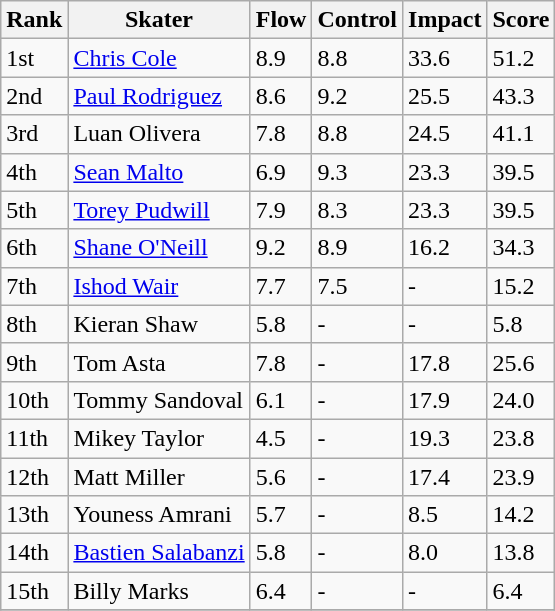<table class="wikitable">
<tr>
<th>Rank</th>
<th>Skater</th>
<th>Flow</th>
<th>Control</th>
<th>Impact</th>
<th>Score</th>
</tr>
<tr>
<td>1st</td>
<td><a href='#'>Chris Cole</a></td>
<td>8.9</td>
<td>8.8</td>
<td>33.6</td>
<td>51.2</td>
</tr>
<tr>
<td>2nd</td>
<td><a href='#'>Paul Rodriguez</a></td>
<td>8.6</td>
<td>9.2</td>
<td>25.5</td>
<td>43.3</td>
</tr>
<tr>
<td>3rd</td>
<td>Luan Olivera</td>
<td>7.8</td>
<td>8.8</td>
<td>24.5</td>
<td>41.1</td>
</tr>
<tr>
<td>4th</td>
<td><a href='#'>Sean Malto</a></td>
<td>6.9</td>
<td>9.3</td>
<td>23.3</td>
<td>39.5</td>
</tr>
<tr>
<td>5th</td>
<td><a href='#'>Torey Pudwill</a></td>
<td>7.9</td>
<td>8.3</td>
<td>23.3</td>
<td>39.5</td>
</tr>
<tr>
<td>6th</td>
<td><a href='#'>Shane O'Neill</a></td>
<td>9.2</td>
<td>8.9</td>
<td>16.2</td>
<td>34.3</td>
</tr>
<tr>
<td>7th</td>
<td><a href='#'>Ishod Wair</a></td>
<td>7.7</td>
<td>7.5</td>
<td>-</td>
<td>15.2</td>
</tr>
<tr>
<td>8th</td>
<td>Kieran Shaw</td>
<td>5.8</td>
<td>-</td>
<td>-</td>
<td>5.8</td>
</tr>
<tr>
<td>9th</td>
<td>Tom Asta</td>
<td>7.8</td>
<td>-</td>
<td>17.8</td>
<td>25.6</td>
</tr>
<tr>
<td>10th</td>
<td>Tommy Sandoval</td>
<td>6.1</td>
<td>-</td>
<td>17.9</td>
<td>24.0</td>
</tr>
<tr>
<td>11th</td>
<td>Mikey Taylor</td>
<td>4.5</td>
<td>-</td>
<td>19.3</td>
<td>23.8</td>
</tr>
<tr>
<td>12th</td>
<td>Matt Miller</td>
<td>5.6</td>
<td>-</td>
<td>17.4</td>
<td>23.9</td>
</tr>
<tr>
<td>13th</td>
<td>Youness Amrani</td>
<td>5.7</td>
<td>-</td>
<td>8.5</td>
<td>14.2</td>
</tr>
<tr>
<td>14th</td>
<td><a href='#'>Bastien Salabanzi</a></td>
<td>5.8</td>
<td>-</td>
<td>8.0</td>
<td>13.8</td>
</tr>
<tr>
<td>15th</td>
<td>Billy Marks</td>
<td>6.4</td>
<td>-</td>
<td>-</td>
<td>6.4</td>
</tr>
<tr>
</tr>
</table>
